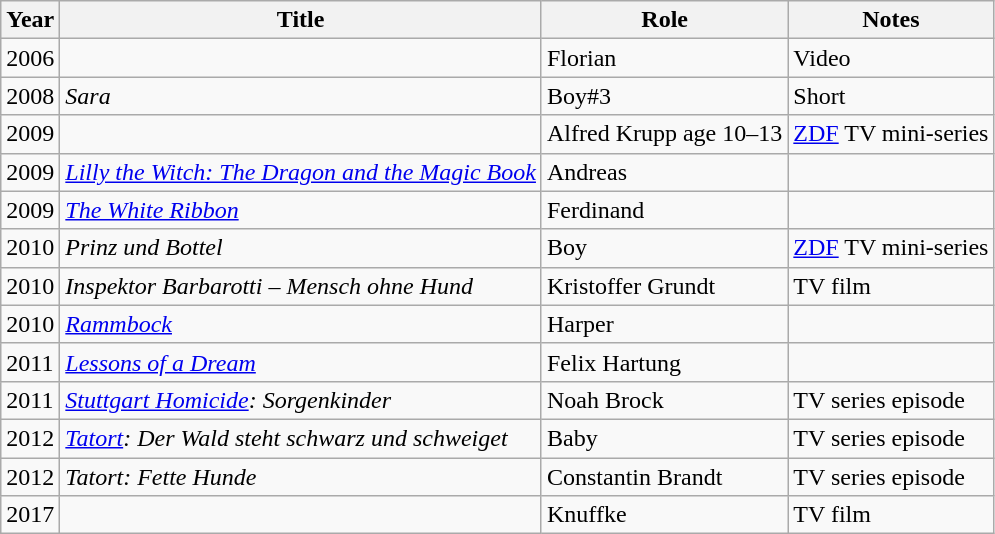<table class="wikitable sortable">
<tr>
<th>Year</th>
<th>Title</th>
<th>Role</th>
<th class="unsortable">Notes</th>
</tr>
<tr>
<td>2006</td>
<td><em></em></td>
<td>Florian</td>
<td>Video</td>
</tr>
<tr>
<td>2008</td>
<td><em>Sara</em></td>
<td>Boy#3</td>
<td>Short</td>
</tr>
<tr>
<td>2009</td>
<td><em></em></td>
<td>Alfred Krupp age 10–13</td>
<td><a href='#'>ZDF</a> TV mini-series</td>
</tr>
<tr>
<td>2009</td>
<td><em><a href='#'>Lilly the Witch: The Dragon and the Magic Book</a></em></td>
<td>Andreas</td>
<td></td>
</tr>
<tr>
<td>2009</td>
<td><em><a href='#'>The White Ribbon</a></em></td>
<td>Ferdinand</td>
<td></td>
</tr>
<tr>
<td>2010</td>
<td><em>Prinz und Bottel</em></td>
<td>Boy</td>
<td><a href='#'>ZDF</a> TV mini-series</td>
</tr>
<tr>
<td>2010</td>
<td><em>Inspektor Barbarotti – Mensch ohne Hund</em></td>
<td>Kristoffer Grundt</td>
<td>TV film</td>
</tr>
<tr>
<td>2010</td>
<td><em><a href='#'>Rammbock</a></em></td>
<td>Harper</td>
<td></td>
</tr>
<tr>
<td>2011</td>
<td><em><a href='#'>Lessons of a Dream</a></em></td>
<td>Felix Hartung</td>
<td></td>
</tr>
<tr>
<td>2011</td>
<td><em><a href='#'>Stuttgart Homicide</a>: Sorgenkinder</em></td>
<td>Noah Brock</td>
<td>TV series episode</td>
</tr>
<tr>
<td>2012</td>
<td><em><a href='#'>Tatort</a>: Der Wald steht schwarz und schweiget</em></td>
<td>Baby</td>
<td>TV series episode</td>
</tr>
<tr>
<td>2012</td>
<td><em>Tatort: Fette Hunde</em></td>
<td>Constantin Brandt</td>
<td>TV series episode</td>
</tr>
<tr>
<td>2017</td>
<td><em></em></td>
<td>Knuffke</td>
<td>TV film</td>
</tr>
</table>
